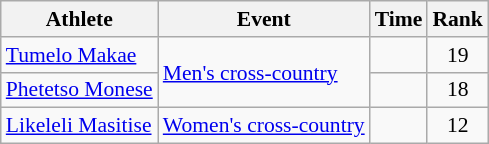<table class="wikitable" style="font-size:90%;">
<tr>
<th>Athlete</th>
<th>Event</th>
<th>Time</th>
<th>Rank</th>
</tr>
<tr align=center>
<td align=left><a href='#'>Tumelo Makae</a></td>
<td align=left rowspan=2><a href='#'>Men's cross-country</a></td>
<td></td>
<td>19</td>
</tr>
<tr align=center>
<td align=left><a href='#'>Phetetso Monese</a></td>
<td></td>
<td>18</td>
</tr>
<tr align=center>
<td align=left><a href='#'>Likeleli Masitise</a></td>
<td align=left><a href='#'>Women's cross-country</a></td>
<td></td>
<td>12</td>
</tr>
</table>
